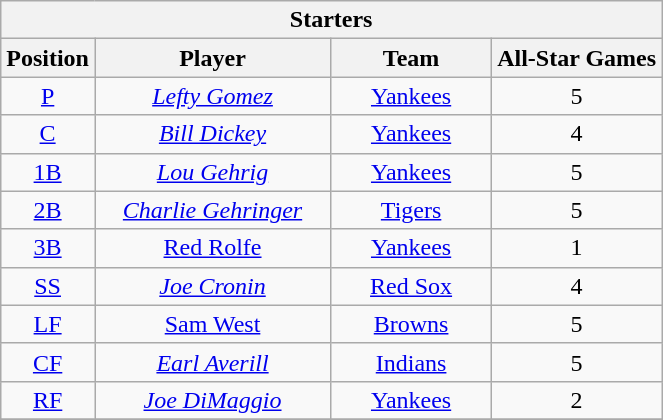<table class="wikitable" style="font-size: 100%; text-align:right;">
<tr>
<th colspan="4">Starters</th>
</tr>
<tr>
<th>Position</th>
<th width="150">Player</th>
<th width="100">Team</th>
<th>All-Star Games</th>
</tr>
<tr>
<td align="center"><a href='#'>P</a></td>
<td align="center"><em><a href='#'>Lefty Gomez</a></em></td>
<td align="center"><a href='#'>Yankees</a></td>
<td align="center">5</td>
</tr>
<tr>
<td align="center"><a href='#'>C</a></td>
<td align="center"><em><a href='#'>Bill Dickey</a></em></td>
<td align="center"><a href='#'>Yankees</a></td>
<td align="center">4</td>
</tr>
<tr>
<td align="center"><a href='#'>1B</a></td>
<td align="center"><em><a href='#'>Lou Gehrig</a></em></td>
<td align="center"><a href='#'>Yankees</a></td>
<td align="center">5</td>
</tr>
<tr>
<td align="center"><a href='#'>2B</a></td>
<td align="center"><em><a href='#'>Charlie Gehringer</a></em></td>
<td align="center"><a href='#'>Tigers</a></td>
<td align="center">5</td>
</tr>
<tr>
<td align="center"><a href='#'>3B</a></td>
<td align="center"><a href='#'>Red Rolfe</a></td>
<td align="center"><a href='#'>Yankees</a></td>
<td align="center">1</td>
</tr>
<tr>
<td align="center"><a href='#'>SS</a></td>
<td align="center"><em><a href='#'>Joe Cronin</a></em></td>
<td align="center"><a href='#'>Red Sox</a></td>
<td align="center">4</td>
</tr>
<tr>
<td align="center"><a href='#'>LF</a></td>
<td align="center"><a href='#'>Sam West</a></td>
<td align="center"><a href='#'>Browns</a></td>
<td align="center">5</td>
</tr>
<tr>
<td align="center"><a href='#'>CF</a></td>
<td align="center"><em><a href='#'>Earl Averill</a></em></td>
<td align="center"><a href='#'>Indians</a></td>
<td align="center">5</td>
</tr>
<tr>
<td align="center"><a href='#'>RF</a></td>
<td align="center"><em><a href='#'>Joe DiMaggio</a></em></td>
<td align="center"><a href='#'>Yankees</a></td>
<td align="center">2</td>
</tr>
<tr>
</tr>
</table>
